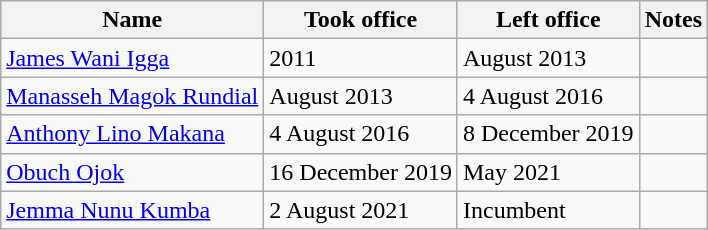<table class="wikitable">
<tr>
<th>Name</th>
<th>Took office</th>
<th>Left office</th>
<th>Notes</th>
</tr>
<tr>
<td><a href='#'>James Wani Igga</a></td>
<td>2011</td>
<td>August 2013</td>
<td></td>
</tr>
<tr>
<td><a href='#'>Manasseh Magok Rundial</a></td>
<td>August 2013</td>
<td>4 August 2016</td>
<td></td>
</tr>
<tr>
<td><a href='#'>Anthony Lino Makana</a></td>
<td>4 August 2016</td>
<td>8 December 2019</td>
<td></td>
</tr>
<tr>
<td><a href='#'>Obuch Ojok</a></td>
<td>16 December 2019</td>
<td>May 2021</td>
<td></td>
</tr>
<tr>
<td><a href='#'>Jemma Nunu Kumba</a></td>
<td>2 August 2021</td>
<td>Incumbent</td>
<td></td>
</tr>
</table>
